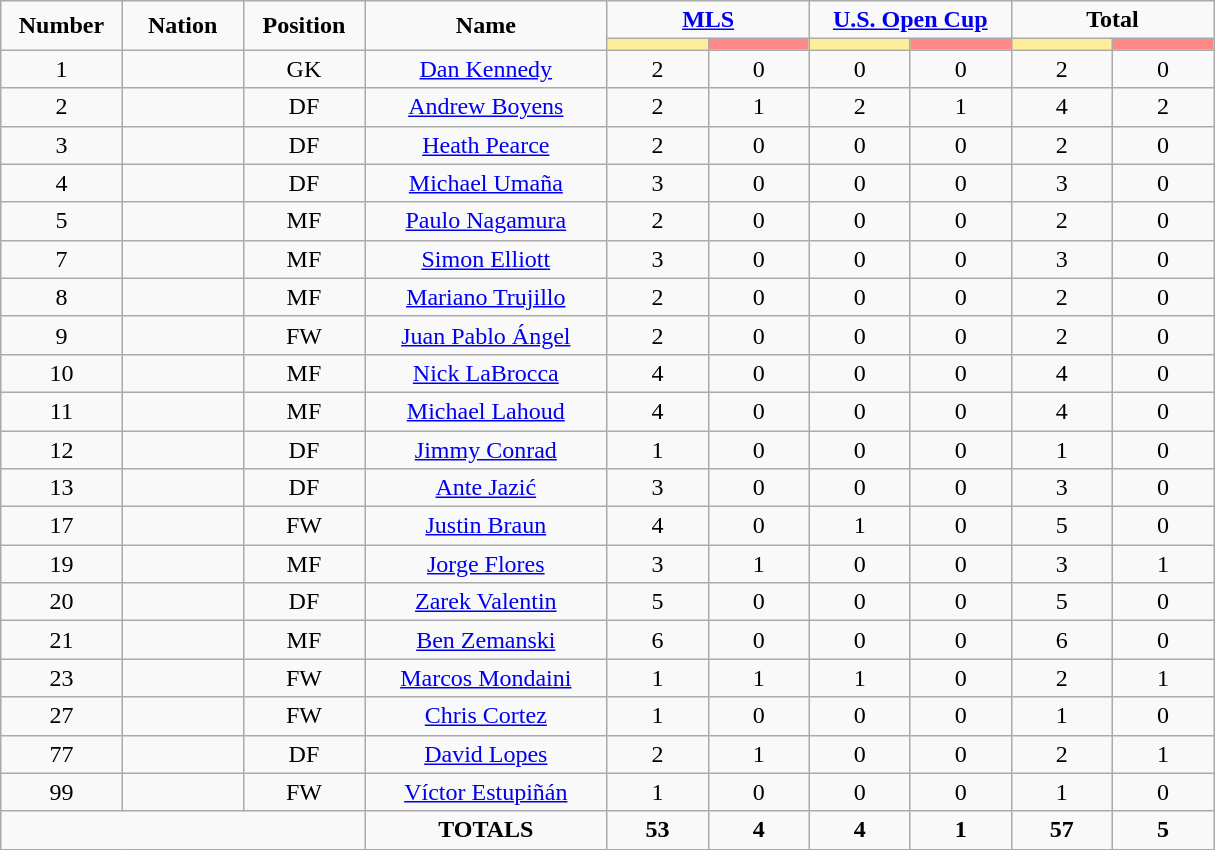<table class="wikitable" style="font-size: 100%; text-align: center;">
<tr>
<td rowspan="2" width="10%" align="center"><strong>Number</strong></td>
<td rowspan="2" width="10%" align="center"><strong>Nation</strong></td>
<td rowspan="2" width="10%" align="center"><strong>Position</strong></td>
<td rowspan="2" width="20%" align="center"><strong>Name</strong></td>
<td colspan="2" align="center"><strong><a href='#'>MLS</a></strong></td>
<td colspan="2" align="center"><strong><a href='#'>U.S. Open Cup</a></strong></td>
<td colspan="2" align="center"><strong>Total</strong></td>
</tr>
<tr>
<th width=60 style="background: #FFEE99"></th>
<th width=60 style="background: #FF8888"></th>
<th width=60 style="background: #FFEE99"></th>
<th width=60 style="background: #FF8888"></th>
<th width=60 style="background: #FFEE99"></th>
<th width=60 style="background: #FF8888"></th>
</tr>
<tr>
<td>1</td>
<td></td>
<td>GK</td>
<td><a href='#'>Dan Kennedy</a></td>
<td>2</td>
<td>0</td>
<td>0</td>
<td>0</td>
<td>2</td>
<td>0</td>
</tr>
<tr>
<td>2</td>
<td></td>
<td>DF</td>
<td><a href='#'>Andrew Boyens</a></td>
<td>2</td>
<td>1</td>
<td>2</td>
<td>1</td>
<td>4</td>
<td>2</td>
</tr>
<tr>
<td>3</td>
<td></td>
<td>DF</td>
<td><a href='#'>Heath Pearce</a></td>
<td>2</td>
<td>0</td>
<td>0</td>
<td>0</td>
<td>2</td>
<td>0</td>
</tr>
<tr>
<td>4</td>
<td></td>
<td>DF</td>
<td><a href='#'>Michael Umaña</a></td>
<td>3</td>
<td>0</td>
<td>0</td>
<td>0</td>
<td>3</td>
<td>0</td>
</tr>
<tr>
<td>5</td>
<td></td>
<td>MF</td>
<td><a href='#'>Paulo Nagamura</a></td>
<td>2</td>
<td>0</td>
<td>0</td>
<td>0</td>
<td>2</td>
<td>0</td>
</tr>
<tr>
<td>7</td>
<td></td>
<td>MF</td>
<td><a href='#'>Simon Elliott</a></td>
<td>3</td>
<td>0</td>
<td>0</td>
<td>0</td>
<td>3</td>
<td>0</td>
</tr>
<tr>
<td>8</td>
<td></td>
<td>MF</td>
<td><a href='#'>Mariano Trujillo</a></td>
<td>2</td>
<td>0</td>
<td>0</td>
<td>0</td>
<td>2</td>
<td>0</td>
</tr>
<tr>
<td>9</td>
<td></td>
<td>FW</td>
<td><a href='#'>Juan Pablo Ángel</a></td>
<td>2</td>
<td>0</td>
<td>0</td>
<td>0</td>
<td>2</td>
<td>0</td>
</tr>
<tr>
<td>10</td>
<td></td>
<td>MF</td>
<td><a href='#'>Nick LaBrocca</a></td>
<td>4</td>
<td>0</td>
<td>0</td>
<td>0</td>
<td>4</td>
<td>0</td>
</tr>
<tr>
<td>11</td>
<td></td>
<td>MF</td>
<td><a href='#'>Michael Lahoud</a></td>
<td>4</td>
<td>0</td>
<td>0</td>
<td>0</td>
<td>4</td>
<td>0</td>
</tr>
<tr>
<td>12</td>
<td></td>
<td>DF</td>
<td><a href='#'>Jimmy Conrad</a></td>
<td>1</td>
<td>0</td>
<td>0</td>
<td>0</td>
<td>1</td>
<td>0</td>
</tr>
<tr>
<td>13</td>
<td></td>
<td>DF</td>
<td><a href='#'>Ante Jazić</a></td>
<td>3</td>
<td>0</td>
<td>0</td>
<td>0</td>
<td>3</td>
<td>0</td>
</tr>
<tr>
<td>17</td>
<td></td>
<td>FW</td>
<td><a href='#'>Justin Braun</a></td>
<td>4</td>
<td>0</td>
<td>1</td>
<td>0</td>
<td>5</td>
<td>0</td>
</tr>
<tr>
<td>19</td>
<td></td>
<td>MF</td>
<td><a href='#'>Jorge Flores</a></td>
<td>3</td>
<td>1</td>
<td>0</td>
<td>0</td>
<td>3</td>
<td>1</td>
</tr>
<tr>
<td>20</td>
<td></td>
<td>DF</td>
<td><a href='#'>Zarek Valentin</a></td>
<td>5</td>
<td>0</td>
<td>0</td>
<td>0</td>
<td>5</td>
<td>0</td>
</tr>
<tr>
<td>21</td>
<td></td>
<td>MF</td>
<td><a href='#'>Ben Zemanski</a></td>
<td>6</td>
<td>0</td>
<td>0</td>
<td>0</td>
<td>6</td>
<td>0</td>
</tr>
<tr>
<td>23</td>
<td></td>
<td>FW</td>
<td><a href='#'>Marcos Mondaini</a></td>
<td>1</td>
<td>1</td>
<td>1</td>
<td>0</td>
<td>2</td>
<td>1</td>
</tr>
<tr>
<td>27</td>
<td></td>
<td>FW</td>
<td><a href='#'>Chris Cortez</a></td>
<td>1</td>
<td>0</td>
<td>0</td>
<td>0</td>
<td>1</td>
<td>0</td>
</tr>
<tr>
<td>77</td>
<td></td>
<td>DF</td>
<td><a href='#'>David Lopes</a></td>
<td>2</td>
<td>1</td>
<td>0</td>
<td>0</td>
<td>2</td>
<td>1</td>
</tr>
<tr>
<td>99</td>
<td></td>
<td>FW</td>
<td><a href='#'>Víctor Estupiñán</a></td>
<td>1</td>
<td>0</td>
<td>0</td>
<td>0</td>
<td>1</td>
<td>0</td>
</tr>
<tr>
<td colspan=3></td>
<td><strong>TOTALS</strong></td>
<td><strong>53</strong></td>
<td><strong>4</strong></td>
<td><strong>4</strong></td>
<td><strong>1</strong></td>
<td><strong>57</strong></td>
<td><strong>5</strong></td>
</tr>
</table>
